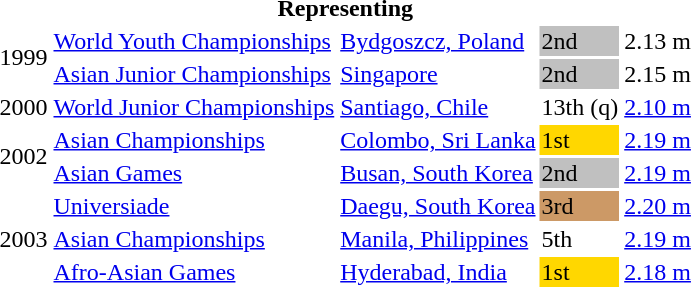<table>
<tr>
<th colspan="5">Representing </th>
</tr>
<tr>
<td rowspan=2>1999</td>
<td><a href='#'>World Youth Championships</a></td>
<td><a href='#'>Bydgoszcz, Poland</a></td>
<td bgcolor=silver>2nd</td>
<td>2.13 m</td>
</tr>
<tr>
<td><a href='#'>Asian Junior Championships</a></td>
<td><a href='#'>Singapore</a></td>
<td bgcolor=silver>2nd</td>
<td>2.15 m</td>
</tr>
<tr>
<td>2000</td>
<td><a href='#'>World Junior Championships</a></td>
<td><a href='#'>Santiago, Chile</a></td>
<td>13th (q)</td>
<td><a href='#'>2.10 m</a></td>
</tr>
<tr>
<td rowspan=2>2002</td>
<td><a href='#'>Asian Championships</a></td>
<td><a href='#'>Colombo, Sri Lanka</a></td>
<td bgcolor=gold>1st</td>
<td><a href='#'>2.19 m</a></td>
</tr>
<tr>
<td><a href='#'>Asian Games</a></td>
<td><a href='#'>Busan, South Korea</a></td>
<td bgcolor=silver>2nd</td>
<td><a href='#'>2.19 m</a></td>
</tr>
<tr>
<td rowspan=3>2003</td>
<td><a href='#'>Universiade</a></td>
<td><a href='#'>Daegu, South Korea</a></td>
<td bgcolor=cc9966>3rd</td>
<td><a href='#'>2.20 m</a></td>
</tr>
<tr>
<td><a href='#'>Asian Championships</a></td>
<td><a href='#'>Manila, Philippines</a></td>
<td>5th</td>
<td><a href='#'>2.19 m</a></td>
</tr>
<tr>
<td><a href='#'>Afro-Asian Games</a></td>
<td><a href='#'>Hyderabad, India</a></td>
<td bgcolor=gold>1st</td>
<td><a href='#'>2.18 m</a></td>
</tr>
</table>
